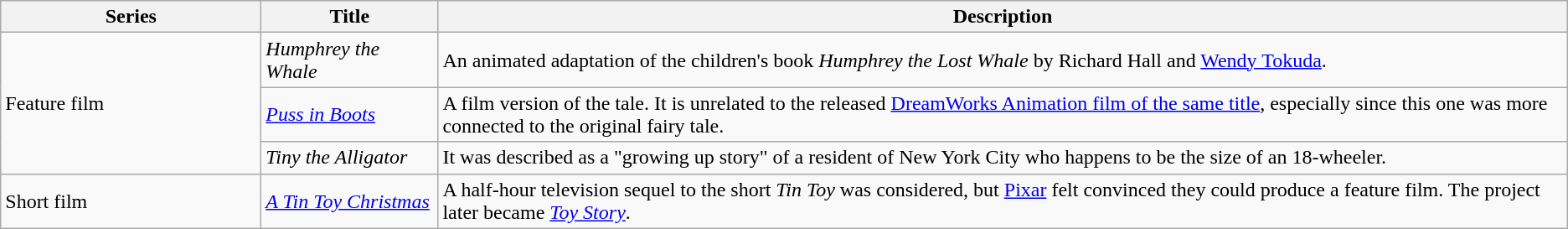<table class="wikitable">
<tr>
<th style="width:150pt;">Series</th>
<th style="width:100pt;">Title</th>
<th>Description</th>
</tr>
<tr>
<td rowspan="3">Feature film</td>
<td><em>Humphrey the Whale</em></td>
<td>An animated adaptation of the children's book <em>Humphrey the Lost Whale</em> by Richard Hall and <a href='#'>Wendy Tokuda</a>.</td>
</tr>
<tr>
<td><em><a href='#'>Puss in Boots</a></em></td>
<td>A film version of the tale. It is unrelated to the released <a href='#'>DreamWorks Animation film of the same title</a>, especially since this one was more connected to the original fairy tale.</td>
</tr>
<tr>
<td><em>Tiny the Alligator</em></td>
<td>It was described as a "growing up story" of a resident of New York City who happens to be the size of an 18-wheeler.</td>
</tr>
<tr>
<td>Short film</td>
<td><em><a href='#'>A Tin Toy Christmas</a></em></td>
<td>A half-hour television sequel to the short <em>Tin Toy</em> was considered, but <a href='#'>Pixar</a> felt convinced they could produce a feature film. The project later became <em><a href='#'>Toy Story</a></em>.</td>
</tr>
</table>
